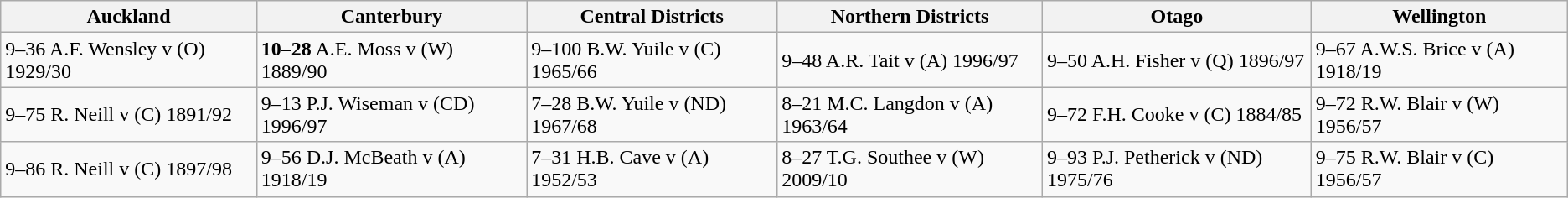<table class="wikitable">
<tr>
<th>Auckland</th>
<th>Canterbury</th>
<th>Central Districts</th>
<th>Northern Districts</th>
<th>Otago</th>
<th>Wellington</th>
</tr>
<tr>
<td>9–36 A.F. Wensley v (O) 1929/30</td>
<td><strong>10–28</strong> A.E. Moss v (W) 1889/90</td>
<td>9–100 B.W. Yuile v (C) 1965/66</td>
<td>9–48 A.R. Tait v (A) 1996/97</td>
<td>9–50 A.H. Fisher v (Q) 1896/97</td>
<td>9–67 A.W.S. Brice v (A) 1918/19</td>
</tr>
<tr>
<td>9–75 R. Neill v (C) 1891/92</td>
<td>9–13 P.J. Wiseman v (CD) 1996/97</td>
<td>7–28 B.W. Yuile v (ND) 1967/68</td>
<td>8–21 M.C. Langdon v (A) 1963/64</td>
<td>9–72 F.H. Cooke v (C) 1884/85</td>
<td>9–72 R.W. Blair v (W) 1956/57</td>
</tr>
<tr>
<td>9–86 R. Neill v (C) 1897/98</td>
<td>9–56 D.J. McBeath v (A) 1918/19</td>
<td>7–31 H.B. Cave v (A) 1952/53</td>
<td>8–27 T.G. Southee v (W) 2009/10</td>
<td>9–93 P.J. Petherick v (ND) 1975/76</td>
<td>9–75 R.W. Blair v (C) 1956/57</td>
</tr>
</table>
